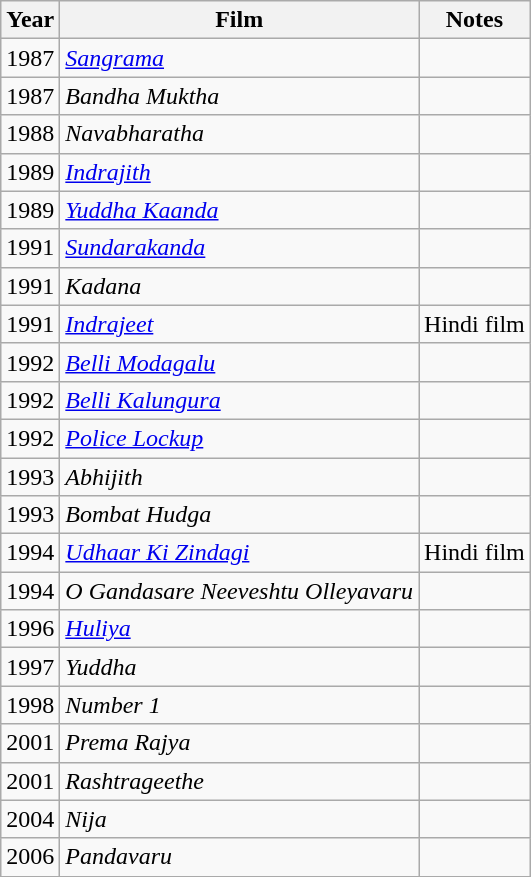<table class="wikitable">
<tr>
<th>Year</th>
<th>Film</th>
<th>Notes</th>
</tr>
<tr>
<td>1987</td>
<td><em><a href='#'>Sangrama</a></em></td>
<td></td>
</tr>
<tr>
<td>1987</td>
<td><em>Bandha Muktha</em></td>
<td></td>
</tr>
<tr>
<td>1988</td>
<td><em>Navabharatha</em></td>
<td></td>
</tr>
<tr>
<td>1989</td>
<td><em><a href='#'>Indrajith</a></em></td>
<td></td>
</tr>
<tr>
<td>1989</td>
<td><em><a href='#'>Yuddha Kaanda</a></em></td>
<td></td>
</tr>
<tr>
<td>1991</td>
<td><em><a href='#'>Sundarakanda</a></em></td>
<td></td>
</tr>
<tr>
<td>1991</td>
<td><em>Kadana</em></td>
<td></td>
</tr>
<tr>
<td>1991</td>
<td><em><a href='#'>Indrajeet</a></em></td>
<td>Hindi film</td>
</tr>
<tr>
<td>1992</td>
<td><em><a href='#'>Belli Modagalu</a></em></td>
<td></td>
</tr>
<tr>
<td>1992</td>
<td><em><a href='#'>Belli Kalungura</a></em></td>
<td></td>
</tr>
<tr>
<td>1992</td>
<td><em><a href='#'>Police Lockup</a></em></td>
<td></td>
</tr>
<tr>
<td>1993</td>
<td><em>Abhijith</em></td>
<td></td>
</tr>
<tr>
<td>1993</td>
<td><em>Bombat Hudga</em></td>
<td></td>
</tr>
<tr>
<td>1994</td>
<td><em><a href='#'>Udhaar Ki Zindagi</a></em></td>
<td>Hindi film</td>
</tr>
<tr>
<td>1994</td>
<td><em>O Gandasare Neeveshtu Olleyavaru</em></td>
<td></td>
</tr>
<tr>
<td>1996</td>
<td><em><a href='#'>Huliya</a></em></td>
<td></td>
</tr>
<tr>
<td>1997</td>
<td><em>Yuddha</em></td>
<td></td>
</tr>
<tr>
<td>1998</td>
<td><em>Number 1</em></td>
<td></td>
</tr>
<tr>
<td>2001</td>
<td><em>Prema Rajya</em></td>
<td></td>
</tr>
<tr>
<td>2001</td>
<td><em>Rashtrageethe</em></td>
<td></td>
</tr>
<tr>
<td>2004</td>
<td><em>Nija</em></td>
<td></td>
</tr>
<tr>
<td>2006</td>
<td><em>Pandavaru</em></td>
<td></td>
</tr>
<tr>
</tr>
</table>
